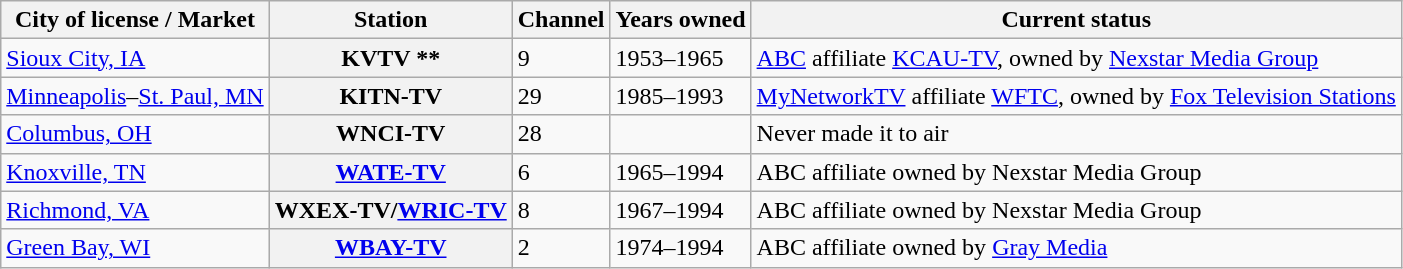<table class="wikitable">
<tr>
<th scope="col">City of license / Market</th>
<th scope="col">Station</th>
<th scope="col">Channel</th>
<th scope="col">Years owned</th>
<th scope="col">Current status</th>
</tr>
<tr>
<td><a href='#'>Sioux City, IA</a></td>
<th scope="row">KVTV **</th>
<td>9</td>
<td>1953–1965</td>
<td><a href='#'>ABC</a> affiliate <a href='#'>KCAU-TV</a>, owned by <a href='#'>Nexstar Media Group</a></td>
</tr>
<tr>
<td><a href='#'>Minneapolis</a>–<a href='#'>St. Paul, MN</a></td>
<th scope="row">KITN-TV</th>
<td>29</td>
<td>1985–1993</td>
<td><a href='#'>MyNetworkTV</a> affiliate <a href='#'>WFTC</a>, owned by <a href='#'>Fox Television Stations</a></td>
</tr>
<tr>
<td><a href='#'>Columbus, OH</a></td>
<th scope="row">WNCI-TV</th>
<td>28</td>
<td></td>
<td>Never made it to air</td>
</tr>
<tr>
<td><a href='#'>Knoxville, TN</a></td>
<th scope="row"><a href='#'>WATE-TV</a></th>
<td>6</td>
<td>1965–1994</td>
<td>ABC affiliate owned by Nexstar Media Group</td>
</tr>
<tr>
<td><a href='#'>Richmond, VA</a></td>
<th scope="row">WXEX-TV/<a href='#'>WRIC-TV</a></th>
<td>8</td>
<td>1967–1994</td>
<td>ABC affiliate owned by Nexstar Media Group</td>
</tr>
<tr>
<td><a href='#'>Green Bay, WI</a></td>
<th scope="row"><a href='#'>WBAY-TV</a></th>
<td>2</td>
<td>1974–1994</td>
<td>ABC affiliate owned by <a href='#'>Gray Media</a></td>
</tr>
</table>
